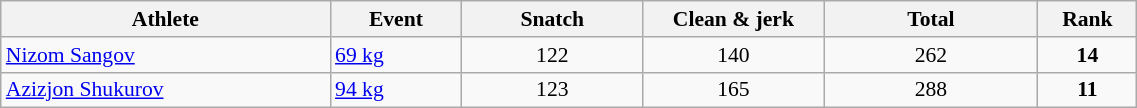<table class="wikitable" width="60%" style="text-align:center; font-size:90%">
<tr>
<th width="20%">Athlete</th>
<th width="8%">Event</th>
<th width="11%">Snatch</th>
<th width="11%">Clean & jerk</th>
<th width="13%">Total</th>
<th width="6%">Rank</th>
</tr>
<tr>
<td align="left"><a href='#'>Nizom Sangov</a></td>
<td align="left"><a href='#'>69 kg</a></td>
<td>122</td>
<td>140</td>
<td>262</td>
<td><strong>14</strong></td>
</tr>
<tr>
<td align="left"><a href='#'>Azizjon Shukurov</a></td>
<td align="left"><a href='#'>94 kg</a></td>
<td>123</td>
<td>165</td>
<td>288</td>
<td><strong>11</strong></td>
</tr>
</table>
